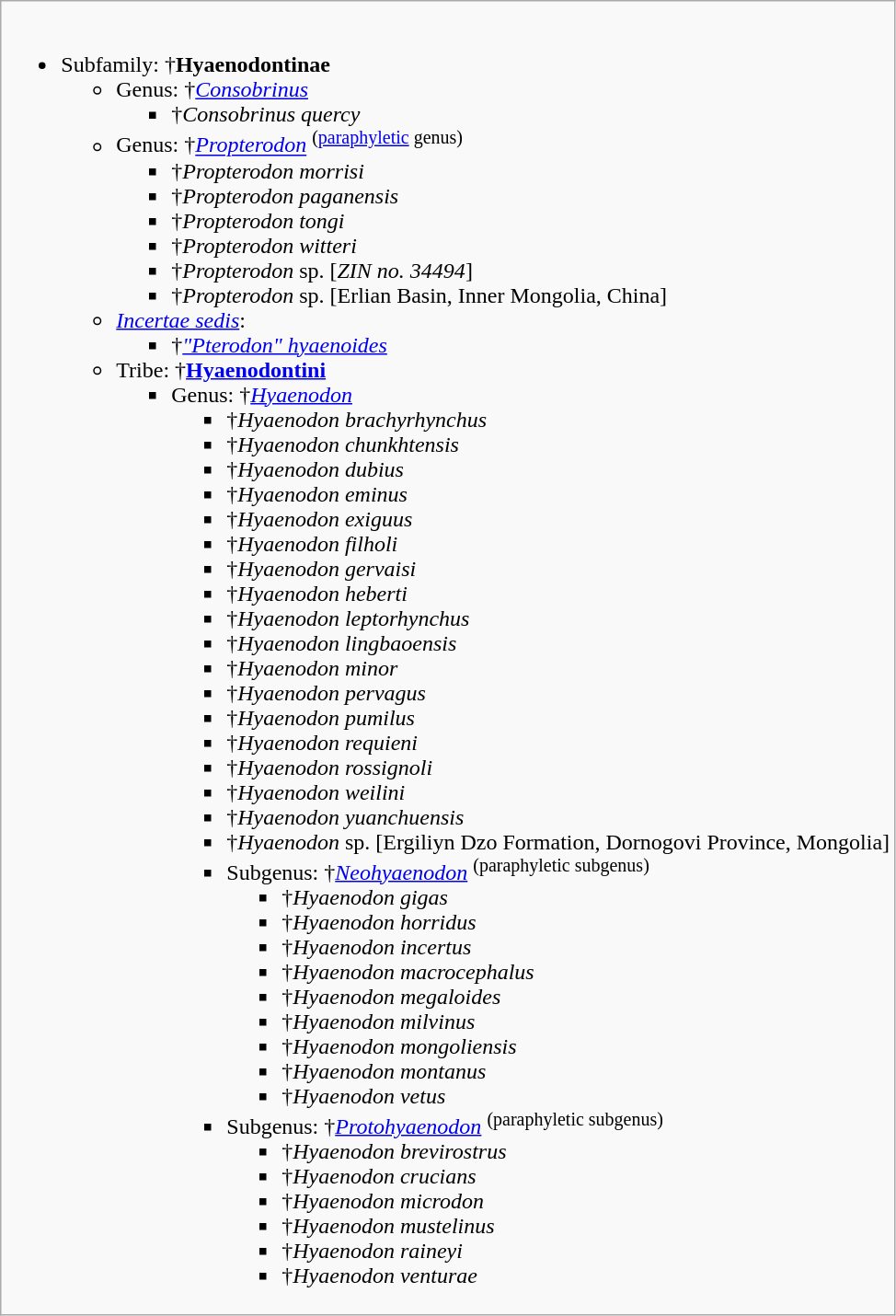<table class="wikitable">
<tr style="vertical-align:top;">
<td><br><ul><li>Subfamily: †<strong>Hyaenodontinae</strong> <ul><li>Genus: †<em><a href='#'>Consobrinus</a></em> <ul><li>†<em>Consobrinus quercy</em> </li></ul></li><li>Genus: †<em><a href='#'>Propterodon</a></em> <sup>(<a href='#'>paraphyletic</a> genus)</sup> <ul><li>†<em>Propterodon morrisi</em> </li><li>†<em>Propterodon paganensis</em> </li><li>†<em>Propterodon tongi</em> </li><li>†<em>Propterodon witteri</em> </li><li>†<em>Propterodon</em> sp. [<em>ZIN no. 34494</em>] </li><li>†<em>Propterodon</em> sp. [Erlian Basin, Inner Mongolia, China] </li></ul></li><li><em><a href='#'>Incertae sedis</a></em>:<ul><li>†<em><a href='#'>"Pterodon" hyaenoides</a></em> </li></ul></li><li>Tribe: †<strong><a href='#'>Hyaenodontini</a></strong> <ul><li>Genus: †<em><a href='#'>Hyaenodon</a></em> <ul><li>†<em>Hyaenodon brachyrhynchus</em> </li><li>†<em>Hyaenodon chunkhtensis</em> </li><li>†<em>Hyaenodon dubius</em> </li><li>†<em>Hyaenodon eminus</em> </li><li>†<em>Hyaenodon exiguus</em> </li><li>†<em>Hyaenodon filholi</em> </li><li>†<em>Hyaenodon gervaisi</em> </li><li>†<em>Hyaenodon heberti</em> </li><li>†<em>Hyaenodon leptorhynchus</em> </li><li>†<em>Hyaenodon lingbaoensis</em> </li><li>†<em>Hyaenodon minor</em> </li><li>†<em>Hyaenodon pervagus</em> </li><li>†<em>Hyaenodon pumilus</em> </li><li>†<em>Hyaenodon requieni</em> </li><li>†<em>Hyaenodon rossignoli</em> </li><li>†<em>Hyaenodon weilini</em> </li><li>†<em>Hyaenodon yuanchuensis</em> </li><li>†<em>Hyaenodon</em> sp. [Ergiliyn Dzo Formation, Dornogovi Province, Mongolia] </li><li>Subgenus: †<em><a href='#'>Neohyaenodon</a></em> <sup>(paraphyletic subgenus)</sup> <ul><li>†<em>Hyaenodon gigas</em> </li><li>†<em>Hyaenodon horridus</em> </li><li>†<em>Hyaenodon incertus</em> </li><li>†<em>Hyaenodon macrocephalus</em> </li><li>†<em>Hyaenodon megaloides</em> </li><li>†<em>Hyaenodon milvinus</em> </li><li>†<em>Hyaenodon mongoliensis</em> </li><li>†<em>Hyaenodon montanus</em> </li><li>†<em>Hyaenodon vetus</em> </li></ul></li><li>Subgenus: †<em><a href='#'>Protohyaenodon</a></em> <sup>(paraphyletic subgenus)</sup> <ul><li>†<em>Hyaenodon brevirostrus</em> </li><li>†<em>Hyaenodon crucians</em> </li><li>†<em>Hyaenodon microdon</em> </li><li>†<em>Hyaenodon mustelinus</em> </li><li>†<em>Hyaenodon raineyi</em> </li><li>†<em>Hyaenodon venturae</em> </li></ul></li></ul></li></ul></li></ul></li></ul></td>
</tr>
</table>
